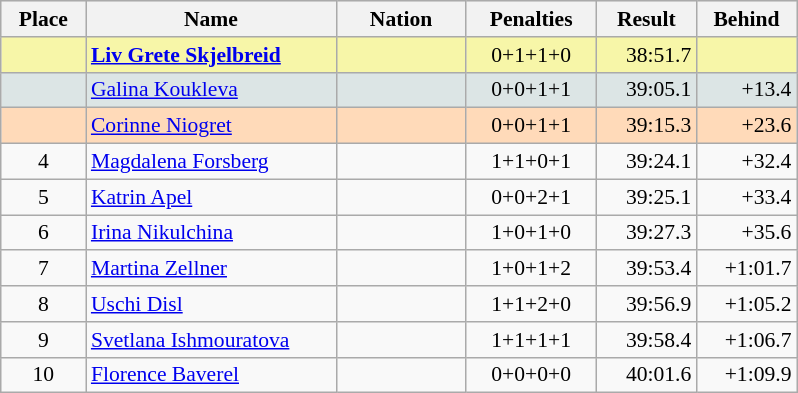<table class=wikitable style="border:1px solid #AAAAAA;font-size:90%">
<tr bgcolor="#E4E4E4">
<th style="border-bottom:1px solid #AAAAAA" width=50>Place</th>
<th style="border-bottom:1px solid #AAAAAA" width=160>Name</th>
<th style="border-bottom:1px solid #AAAAAA" width=80>Nation</th>
<th style="border-bottom:1px solid #AAAAAA" width=80>Penalties</th>
<th style="border-bottom:1px solid #AAAAAA" width=60>Result</th>
<th style="border-bottom:1px solid #AAAAAA" width=60>Behind</th>
</tr>
<tr bgcolor="#F7F6A8">
<td align="center"></td>
<td><strong><a href='#'>Liv Grete Skjelbreid</a></strong></td>
<td align="center"></td>
<td align="center">0+1+1+0</td>
<td align="right">38:51.7</td>
<td align="right"></td>
</tr>
<tr bgcolor="#DCE5E5">
<td align="center"></td>
<td><a href='#'>Galina Koukleva</a></td>
<td align="center"></td>
<td align="center">0+0+1+1</td>
<td align="right">39:05.1</td>
<td align="right">+13.4</td>
</tr>
<tr bgcolor="#FFDAB9">
<td align="center"></td>
<td><a href='#'>Corinne Niogret</a></td>
<td align="center"></td>
<td align="center">0+0+1+1</td>
<td align="right">39:15.3</td>
<td align="right">+23.6</td>
</tr>
<tr>
<td align="center">4</td>
<td><a href='#'>Magdalena Forsberg</a></td>
<td align="center"></td>
<td align="center">1+1+0+1</td>
<td align="right">39:24.1</td>
<td align="right">+32.4</td>
</tr>
<tr>
<td align="center">5</td>
<td><a href='#'>Katrin Apel</a></td>
<td align="center"></td>
<td align="center">0+0+2+1</td>
<td align="right">39:25.1</td>
<td align="right">+33.4</td>
</tr>
<tr>
<td align="center">6</td>
<td><a href='#'>Irina Nikulchina</a></td>
<td align="center"></td>
<td align="center">1+0+1+0</td>
<td align="right">39:27.3</td>
<td align="right">+35.6</td>
</tr>
<tr>
<td align="center">7</td>
<td><a href='#'>Martina Zellner</a></td>
<td align="center"></td>
<td align="center">1+0+1+2</td>
<td align="right">39:53.4</td>
<td align="right">+1:01.7</td>
</tr>
<tr>
<td align="center">8</td>
<td><a href='#'>Uschi Disl</a></td>
<td align="center"></td>
<td align="center">1+1+2+0</td>
<td align="right">39:56.9</td>
<td align="right">+1:05.2</td>
</tr>
<tr>
<td align="center">9</td>
<td><a href='#'>Svetlana Ishmouratova</a></td>
<td align="center"></td>
<td align="center">1+1+1+1</td>
<td align="right">39:58.4</td>
<td align="right">+1:06.7</td>
</tr>
<tr>
<td align="center">10</td>
<td><a href='#'>Florence Baverel</a></td>
<td align="center"></td>
<td align="center">0+0+0+0</td>
<td align="right">40:01.6</td>
<td align="right">+1:09.9</td>
</tr>
</table>
